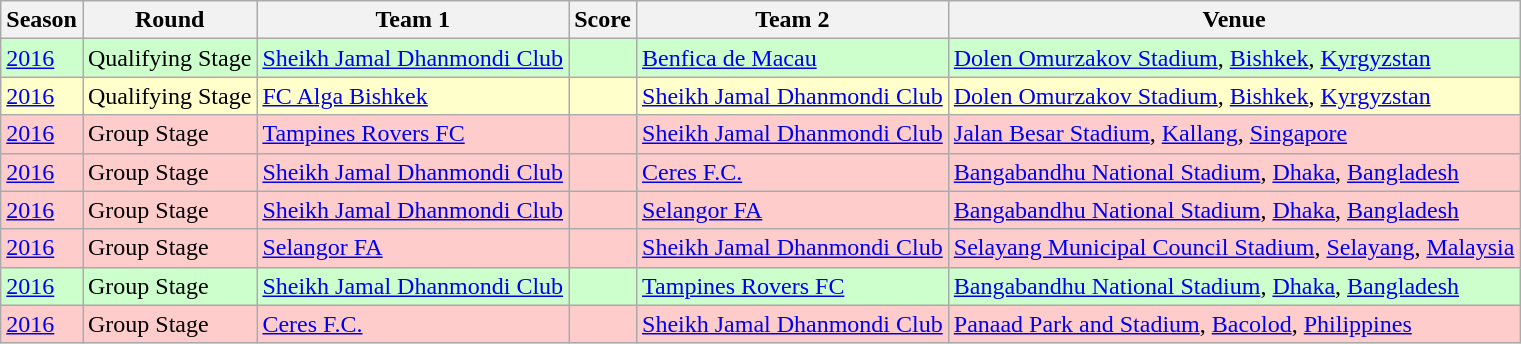<table class="wikitable">
<tr>
<th>Season</th>
<th>Round</th>
<th>Team 1</th>
<th>Score</th>
<th>Team 2</th>
<th>Venue</th>
</tr>
<tr style="background:#CCFFCC;">
<td><a href='#'>2016</a></td>
<td>Qualifying Stage</td>
<td> <a href='#'>Sheikh Jamal Dhanmondi Club</a></td>
<td></td>
<td> <a href='#'>Benfica de Macau</a></td>
<td><a href='#'>Dolen Omurzakov Stadium</a>, <a href='#'>Bishkek</a>, <a href='#'>Kyrgyzstan</a></td>
</tr>
<tr style="background:#FFFFCC;">
<td><a href='#'>2016</a></td>
<td>Qualifying Stage</td>
<td> <a href='#'>FC Alga Bishkek</a></td>
<td></td>
<td> <a href='#'>Sheikh Jamal Dhanmondi Club</a></td>
<td><a href='#'>Dolen Omurzakov Stadium</a>, <a href='#'>Bishkek</a>, <a href='#'>Kyrgyzstan</a></td>
</tr>
<tr style="background:#FFCCCC;">
<td><a href='#'>2016</a></td>
<td>Group Stage</td>
<td> <a href='#'>Tampines Rovers FC</a></td>
<td></td>
<td> <a href='#'>Sheikh Jamal Dhanmondi Club</a></td>
<td><a href='#'>Jalan Besar Stadium</a>, <a href='#'>Kallang</a>, <a href='#'>Singapore</a></td>
</tr>
<tr style="background:#FFCCCC;">
<td><a href='#'>2016</a></td>
<td>Group Stage</td>
<td> <a href='#'>Sheikh Jamal Dhanmondi Club</a></td>
<td></td>
<td> <a href='#'>Ceres F.C.</a></td>
<td><a href='#'>Bangabandhu National Stadium</a>, <a href='#'>Dhaka</a>, <a href='#'>Bangladesh</a></td>
</tr>
<tr style="background:#FFCCCC;">
<td><a href='#'>2016</a></td>
<td>Group Stage</td>
<td> <a href='#'>Sheikh Jamal Dhanmondi Club</a></td>
<td></td>
<td> <a href='#'>Selangor FA</a></td>
<td><a href='#'>Bangabandhu National Stadium</a>, <a href='#'>Dhaka</a>, <a href='#'>Bangladesh</a></td>
</tr>
<tr style="background:#FFCCCC;">
<td><a href='#'>2016</a></td>
<td>Group Stage</td>
<td> <a href='#'>Selangor FA</a></td>
<td></td>
<td> <a href='#'>Sheikh Jamal Dhanmondi Club</a></td>
<td><a href='#'>Selayang Municipal Council Stadium</a>, <a href='#'>Selayang</a>, <a href='#'>Malaysia</a></td>
</tr>
<tr style="background:#CCFFCC;">
<td><a href='#'>2016</a></td>
<td>Group Stage</td>
<td> <a href='#'>Sheikh Jamal Dhanmondi Club</a></td>
<td></td>
<td> <a href='#'>Tampines Rovers FC</a></td>
<td><a href='#'>Bangabandhu National Stadium</a>, <a href='#'>Dhaka</a>, <a href='#'>Bangladesh</a></td>
</tr>
<tr style="background:#FFCCCC;">
<td><a href='#'>2016</a></td>
<td>Group Stage</td>
<td> <a href='#'>Ceres F.C.</a></td>
<td></td>
<td> <a href='#'>Sheikh Jamal Dhanmondi Club</a></td>
<td><a href='#'>Panaad Park and Stadium</a>, <a href='#'>Bacolod</a>, <a href='#'>Philippines</a></td>
</tr>
</table>
